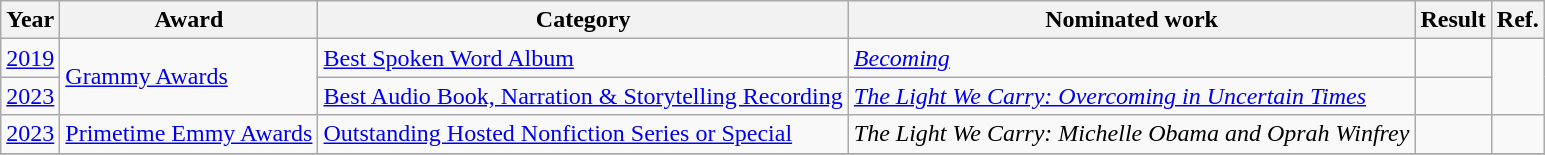<table class="wikitable">
<tr>
<th>Year</th>
<th>Award</th>
<th>Category</th>
<th>Nominated work</th>
<th>Result</th>
<th class=unsortable>Ref.</th>
</tr>
<tr>
<td><a href='#'>2019</a></td>
<td rowspan="2"><a href='#'>Grammy Awards</a></td>
<td><a href='#'>Best Spoken Word Album</a></td>
<td><em><a href='#'>Becoming</a></em></td>
<td></td>
<td rowspan="2" align="center"></td>
</tr>
<tr>
<td><a href='#'>2023</a></td>
<td><a href='#'>Best Audio Book, Narration & Storytelling Recording</a></td>
<td><em><a href='#'>The Light We Carry: Overcoming in Uncertain Times</a></em></td>
<td></td>
</tr>
<tr>
<td><a href='#'>2023</a></td>
<td><a href='#'>Primetime Emmy Awards</a></td>
<td><a href='#'>Outstanding Hosted Nonfiction Series or Special</a></td>
<td><em>The Light We Carry: Michelle Obama and Oprah Winfrey</em></td>
<td></td>
<td align="center"></td>
</tr>
<tr>
</tr>
</table>
